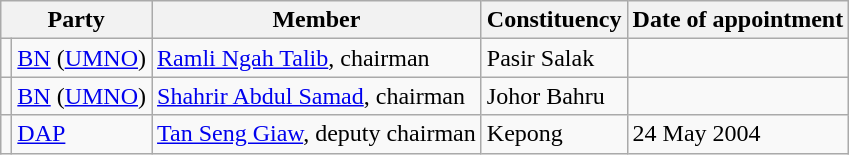<table class=wikitable>
<tr>
<th colspan=2>Party</th>
<th>Member</th>
<th>Constituency</th>
<th>Date of appointment</th>
</tr>
<tr>
<td></td>
<td><a href='#'>BN</a> (<a href='#'>UMNO</a>)</td>
<td><a href='#'>Ramli Ngah Talib</a>, chairman</td>
<td>Pasir Salak</td>
<td></td>
</tr>
<tr>
<td></td>
<td><a href='#'>BN</a> (<a href='#'>UMNO</a>)</td>
<td><a href='#'>Shahrir Abdul Samad</a>, chairman</td>
<td>Johor Bahru</td>
<td></td>
</tr>
<tr>
<td></td>
<td><a href='#'>DAP</a></td>
<td><a href='#'>Tan Seng Giaw</a>, deputy chairman</td>
<td>Kepong</td>
<td>24 May 2004</td>
</tr>
</table>
